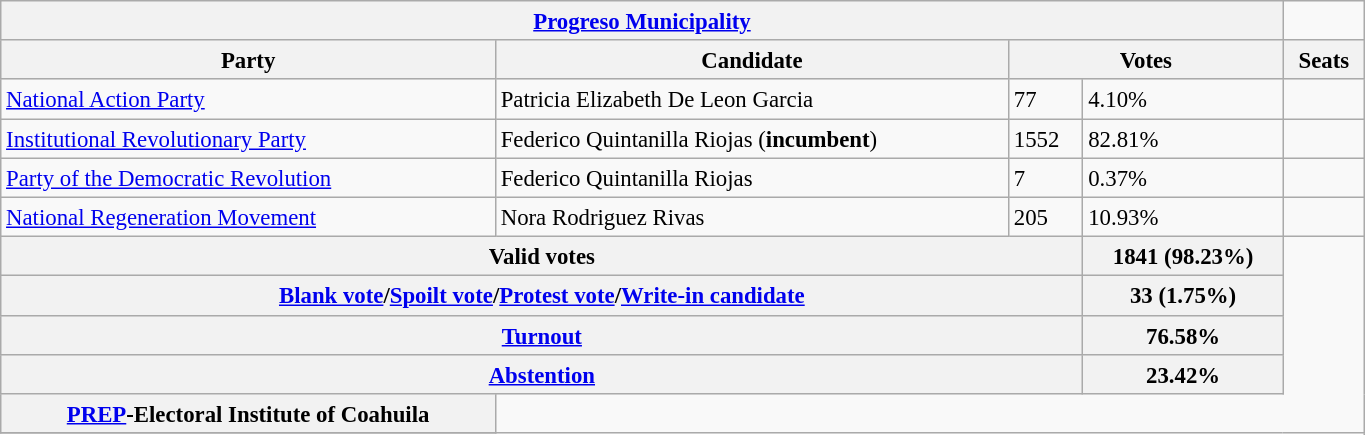<table class="wikitable collapsible collapsed" style="font-size:95%; width:72%; line-height:126%; margin-bottom:0">
<tr>
<th Colspan = 4><strong><a href='#'>Progreso Municipality</a></strong></th>
</tr>
<tr style="background:#efefef;">
<th Colspan = 1><strong>Party</strong></th>
<th Colspan = 1><strong>Candidate</strong></th>
<th Colspan = 2><strong>Votes</strong></th>
<th Colspan = 1><strong>Seats</strong></th>
</tr>
<tr>
<td> <a href='#'>National Action Party</a></td>
<td>Patricia Elizabeth De Leon Garcia</td>
<td>77</td>
<td>4.10%</td>
<td></td>
</tr>
<tr>
<td> <a href='#'>Institutional Revolutionary Party</a></td>
<td>Federico Quintanilla Riojas (<strong>incumbent</strong>)</td>
<td>1552</td>
<td>82.81%</td>
<td></td>
</tr>
<tr>
<td> <a href='#'>Party of the Democratic Revolution</a></td>
<td>Federico Quintanilla Riojas</td>
<td>7</td>
<td>0.37%</td>
<td></td>
</tr>
<tr>
<td> <a href='#'>National Regeneration Movement</a></td>
<td>Nora Rodriguez Rivas</td>
<td>205</td>
<td>10.93%</td>
<td></td>
</tr>
<tr>
<th Colspan = 3><strong>Valid votes</strong></th>
<th>1841 (98.23%)</th>
</tr>
<tr>
<th Colspan = 3><strong><a href='#'>Blank vote</a>/<a href='#'>Spoilt vote</a>/<a href='#'>Protest vote</a>/<a href='#'>Write-in candidate</a></strong></th>
<th>33 (1.75%)</th>
</tr>
<tr>
<th Colspan = 3><strong><a href='#'>Turnout</a></strong></th>
<th>76.58%</th>
</tr>
<tr>
<th Colspan = 3><strong><a href='#'>Abstention</a></strong></th>
<th>23.42%</th>
</tr>
<tr>
<th Colspan =><a href='#'>PREP</a>-Electoral Institute of Coahuila </th>
</tr>
<tr>
</tr>
</table>
